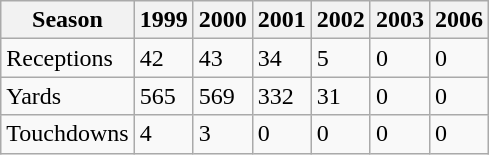<table class="wikitable">
<tr>
<th>Season</th>
<th>1999</th>
<th>2000</th>
<th>2001</th>
<th>2002</th>
<th>2003</th>
<th>2006</th>
</tr>
<tr>
<td>Receptions</td>
<td>42</td>
<td>43</td>
<td>34</td>
<td>5</td>
<td>0</td>
<td>0</td>
</tr>
<tr>
<td>Yards</td>
<td>565</td>
<td>569</td>
<td>332</td>
<td>31</td>
<td>0</td>
<td>0</td>
</tr>
<tr>
<td>Touchdowns</td>
<td>4</td>
<td>3</td>
<td>0</td>
<td>0</td>
<td>0</td>
<td>0</td>
</tr>
</table>
